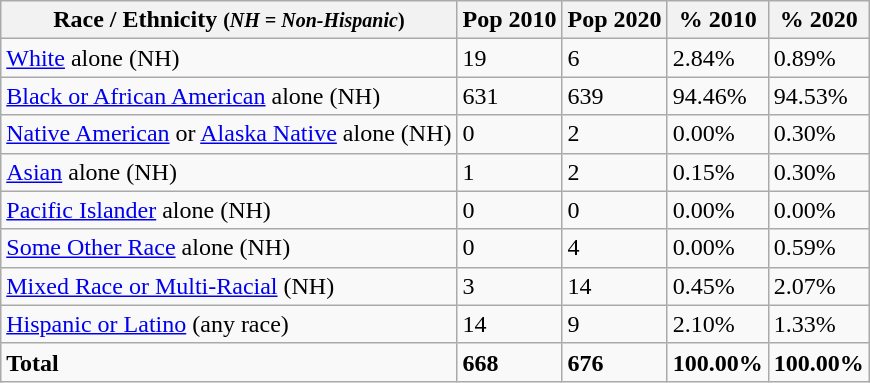<table class="wikitable">
<tr>
<th>Race / Ethnicity <small>(<em>NH = Non-Hispanic</em>)</small></th>
<th>Pop 2010</th>
<th>Pop 2020</th>
<th>% 2010</th>
<th>% 2020</th>
</tr>
<tr>
<td><a href='#'>White</a> alone (NH)</td>
<td>19</td>
<td>6</td>
<td>2.84%</td>
<td>0.89%</td>
</tr>
<tr>
<td><a href='#'>Black or African American</a> alone (NH)</td>
<td>631</td>
<td>639</td>
<td>94.46%</td>
<td>94.53%</td>
</tr>
<tr>
<td><a href='#'>Native American</a> or <a href='#'>Alaska Native</a> alone (NH)</td>
<td>0</td>
<td>2</td>
<td>0.00%</td>
<td>0.30%</td>
</tr>
<tr>
<td><a href='#'>Asian</a> alone (NH)</td>
<td>1</td>
<td>2</td>
<td>0.15%</td>
<td>0.30%</td>
</tr>
<tr>
<td><a href='#'>Pacific Islander</a> alone (NH)</td>
<td>0</td>
<td>0</td>
<td>0.00%</td>
<td>0.00%</td>
</tr>
<tr>
<td><a href='#'>Some Other Race</a> alone (NH)</td>
<td>0</td>
<td>4</td>
<td>0.00%</td>
<td>0.59%</td>
</tr>
<tr>
<td><a href='#'>Mixed Race or Multi-Racial</a> (NH)</td>
<td>3</td>
<td>14</td>
<td>0.45%</td>
<td>2.07%</td>
</tr>
<tr>
<td><a href='#'>Hispanic or Latino</a> (any race)</td>
<td>14</td>
<td>9</td>
<td>2.10%</td>
<td>1.33%</td>
</tr>
<tr>
<td><strong>Total</strong></td>
<td><strong>668</strong></td>
<td><strong>676</strong></td>
<td><strong>100.00%</strong></td>
<td><strong>100.00%</strong></td>
</tr>
</table>
